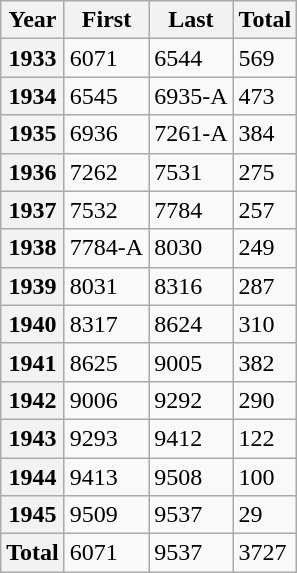<table class="wikitable">
<tr>
<th>Year</th>
<th>First</th>
<th>Last</th>
<th>Total</th>
</tr>
<tr>
<th>1933</th>
<td>6071</td>
<td>6544</td>
<td>569</td>
</tr>
<tr>
<th>1934</th>
<td>6545</td>
<td>6935-A</td>
<td>473</td>
</tr>
<tr>
<th>1935</th>
<td>6936</td>
<td>7261-A</td>
<td>384</td>
</tr>
<tr>
<th>1936</th>
<td>7262</td>
<td>7531</td>
<td>275</td>
</tr>
<tr>
<th>1937</th>
<td>7532</td>
<td>7784</td>
<td>257</td>
</tr>
<tr>
<th>1938</th>
<td>7784-A</td>
<td>8030</td>
<td>249</td>
</tr>
<tr>
<th>1939</th>
<td>8031</td>
<td>8316</td>
<td>287</td>
</tr>
<tr>
<th>1940</th>
<td>8317</td>
<td>8624</td>
<td>310</td>
</tr>
<tr>
<th>1941</th>
<td>8625</td>
<td>9005</td>
<td>382</td>
</tr>
<tr>
<th>1942</th>
<td>9006</td>
<td>9292</td>
<td>290</td>
</tr>
<tr>
<th>1943</th>
<td>9293</td>
<td>9412</td>
<td>122</td>
</tr>
<tr>
<th>1944</th>
<td>9413</td>
<td>9508</td>
<td>100</td>
</tr>
<tr>
<th>1945</th>
<td>9509</td>
<td>9537</td>
<td>29</td>
</tr>
<tr>
<th>Total</th>
<td>6071</td>
<td>9537</td>
<td>3727</td>
</tr>
</table>
